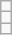<table class="wikitable">
<tr>
<td></td>
</tr>
<tr>
<td></td>
</tr>
<tr>
<td></td>
</tr>
</table>
